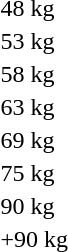<table>
<tr>
<td>48 kg</td>
<td></td>
<td></td>
<td></td>
</tr>
<tr>
<td>53 kg</td>
<td></td>
<td></td>
<td></td>
</tr>
<tr>
<td>58 kg</td>
<td></td>
<td></td>
<td></td>
</tr>
<tr>
<td>63 kg</td>
<td></td>
<td></td>
<td></td>
</tr>
<tr>
<td>69 kg</td>
<td></td>
<td></td>
<td></td>
</tr>
<tr>
<td>75 kg</td>
<td></td>
<td></td>
<td></td>
</tr>
<tr>
<td>90 kg</td>
<td></td>
<td></td>
<td></td>
</tr>
<tr>
<td>+90 kg</td>
<td></td>
<td></td>
<td></td>
</tr>
</table>
